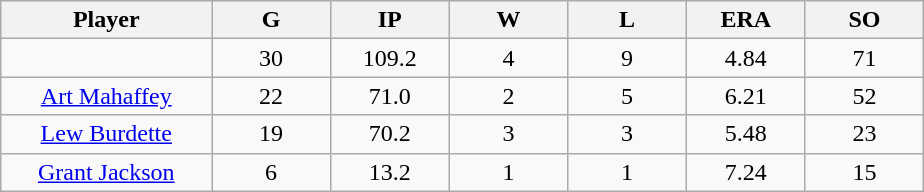<table class="wikitable sortable">
<tr>
<th bgcolor="#DDDDFF" width="16%">Player</th>
<th bgcolor="#DDDDFF" width="9%">G</th>
<th bgcolor="#DDDDFF" width="9%">IP</th>
<th bgcolor="#DDDDFF" width="9%">W</th>
<th bgcolor="#DDDDFF" width="9%">L</th>
<th bgcolor="#DDDDFF" width="9%">ERA</th>
<th bgcolor="#DDDDFF" width="9%">SO</th>
</tr>
<tr align="center">
<td></td>
<td>30</td>
<td>109.2</td>
<td>4</td>
<td>9</td>
<td>4.84</td>
<td>71</td>
</tr>
<tr align="center">
<td><a href='#'>Art Mahaffey</a></td>
<td>22</td>
<td>71.0</td>
<td>2</td>
<td>5</td>
<td>6.21</td>
<td>52</td>
</tr>
<tr align="center">
<td><a href='#'>Lew Burdette</a></td>
<td>19</td>
<td>70.2</td>
<td>3</td>
<td>3</td>
<td>5.48</td>
<td>23</td>
</tr>
<tr align="center">
<td><a href='#'>Grant Jackson</a></td>
<td>6</td>
<td>13.2</td>
<td>1</td>
<td>1</td>
<td>7.24</td>
<td>15</td>
</tr>
</table>
